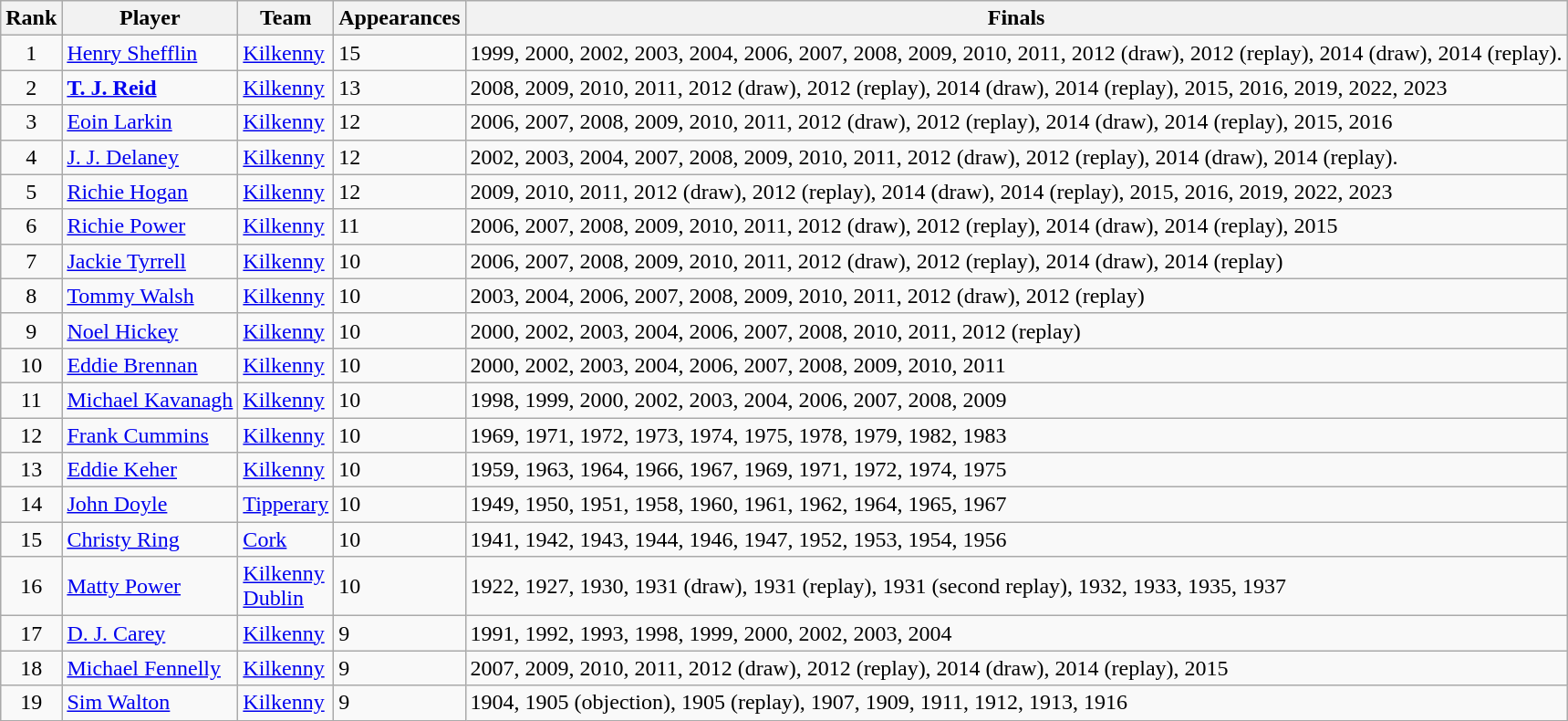<table class="wikitable">
<tr>
<th>Rank</th>
<th>Player</th>
<th>Team</th>
<th>Appearances</th>
<th>Finals</th>
</tr>
<tr>
<td rowspan="1" style="text-align:center;">1</td>
<td><a href='#'>Henry Shefflin</a></td>
<td><a href='#'>Kilkenny</a></td>
<td>15</td>
<td>1999, 2000, 2002, 2003, 2004, 2006, 2007, 2008, 2009, 2010, 2011, 2012 (draw), 2012 (replay), 2014 (draw), 2014 (replay).</td>
</tr>
<tr>
<td rowspan="1" style="text-align:center;">2</td>
<td><strong><a href='#'>T. J. Reid</a></strong></td>
<td><a href='#'>Kilkenny</a></td>
<td>13</td>
<td>2008, 2009, 2010, 2011, 2012 (draw), 2012 (replay), 2014 (draw), 2014 (replay), 2015, 2016, 2019, 2022, 2023</td>
</tr>
<tr>
<td rowspan="1" style="text-align:center;">3</td>
<td><a href='#'>Eoin Larkin</a></td>
<td><a href='#'>Kilkenny</a></td>
<td>12</td>
<td>2006, 2007, 2008, 2009, 2010, 2011, 2012 (draw), 2012 (replay), 2014 (draw), 2014 (replay), 2015, 2016</td>
</tr>
<tr>
<td rowspan="1" style="text-align:center;">4</td>
<td><a href='#'>J. J. Delaney</a></td>
<td><a href='#'>Kilkenny</a></td>
<td>12</td>
<td>2002, 2003, 2004, 2007, 2008, 2009, 2010, 2011, 2012 (draw), 2012 (replay), 2014 (draw), 2014 (replay).</td>
</tr>
<tr>
<td rowspan="1" style="text-align:center;">5</td>
<td><a href='#'>Richie Hogan</a></td>
<td><a href='#'>Kilkenny</a></td>
<td>12</td>
<td>2009, 2010, 2011, 2012 (draw), 2012 (replay), 2014 (draw), 2014 (replay), 2015, 2016, 2019, 2022, 2023</td>
</tr>
<tr>
<td rowspan="1" style="text-align:center;">6</td>
<td><a href='#'>Richie Power</a></td>
<td><a href='#'>Kilkenny</a></td>
<td>11</td>
<td>2006, 2007, 2008, 2009, 2010, 2011, 2012 (draw), 2012 (replay), 2014 (draw), 2014 (replay), 2015</td>
</tr>
<tr>
<td rowspan="1" style="text-align:center;">7</td>
<td><a href='#'>Jackie Tyrrell</a></td>
<td><a href='#'>Kilkenny</a></td>
<td>10</td>
<td>2006, 2007, 2008, 2009, 2010, 2011, 2012 (draw), 2012 (replay), 2014 (draw), 2014 (replay)</td>
</tr>
<tr>
<td rowspan="1" style="text-align:center;">8</td>
<td><a href='#'>Tommy Walsh</a></td>
<td><a href='#'>Kilkenny</a></td>
<td>10</td>
<td>2003, 2004, 2006, 2007, 2008, 2009, 2010, 2011, 2012 (draw), 2012 (replay)</td>
</tr>
<tr>
<td rowspan="1" style="text-align:center;">9</td>
<td><a href='#'>Noel Hickey</a></td>
<td><a href='#'>Kilkenny</a></td>
<td>10</td>
<td>2000, 2002, 2003, 2004, 2006, 2007, 2008, 2010, 2011, 2012 (replay)</td>
</tr>
<tr>
<td rowspan="1" style="text-align:center;">10</td>
<td><a href='#'>Eddie Brennan</a></td>
<td><a href='#'>Kilkenny</a></td>
<td>10</td>
<td>2000, 2002, 2003, 2004, 2006, 2007, 2008, 2009, 2010, 2011</td>
</tr>
<tr>
<td rowspan="1" style="text-align:center;">11</td>
<td><a href='#'>Michael Kavanagh</a></td>
<td><a href='#'>Kilkenny</a></td>
<td>10</td>
<td>1998, 1999, 2000, 2002, 2003, 2004, 2006, 2007, 2008, 2009</td>
</tr>
<tr>
<td rowspan="1" style="text-align:center;">12</td>
<td><a href='#'>Frank Cummins</a></td>
<td><a href='#'>Kilkenny</a></td>
<td>10</td>
<td>1969, 1971, 1972, 1973, 1974, 1975, 1978, 1979, 1982, 1983</td>
</tr>
<tr>
<td rowspan="1" style="text-align:center;">13</td>
<td><a href='#'>Eddie Keher</a></td>
<td><a href='#'>Kilkenny</a></td>
<td>10</td>
<td>1959, 1963, 1964, 1966, 1967, 1969, 1971, 1972, 1974, 1975</td>
</tr>
<tr>
<td rowspan="1" style="text-align:center;">14</td>
<td><a href='#'>John Doyle</a></td>
<td><a href='#'>Tipperary</a></td>
<td>10</td>
<td>1949, 1950, 1951, 1958, 1960, 1961, 1962, 1964, 1965, 1967</td>
</tr>
<tr>
<td rowspan="1" style="text-align:center;">15</td>
<td><a href='#'>Christy Ring</a></td>
<td><a href='#'>Cork</a></td>
<td>10</td>
<td>1941, 1942, 1943, 1944, 1946, 1947, 1952, 1953, 1954, 1956</td>
</tr>
<tr>
<td rowspan="1" style="text-align:center;">16</td>
<td><a href='#'>Matty Power</a></td>
<td><a href='#'>Kilkenny</a><br><a href='#'>Dublin</a></td>
<td>10</td>
<td>1922, 1927, 1930, 1931 (draw), 1931 (replay), 1931 (second replay), 1932, 1933, 1935, 1937</td>
</tr>
<tr>
<td rowspan="1" style="text-align:center;">17</td>
<td><a href='#'>D. J. Carey</a></td>
<td><a href='#'>Kilkenny</a></td>
<td>9</td>
<td>1991, 1992, 1993, 1998, 1999, 2000, 2002, 2003, 2004</td>
</tr>
<tr>
<td rowspan="1" style="text-align:center;">18</td>
<td><a href='#'>Michael Fennelly</a></td>
<td><a href='#'>Kilkenny</a></td>
<td>9</td>
<td>2007, 2009, 2010, 2011, 2012 (draw), 2012 (replay), 2014 (draw), 2014 (replay), 2015</td>
</tr>
<tr>
<td rowspan="1" style="text-align:center;">19</td>
<td><a href='#'>Sim Walton</a></td>
<td><a href='#'>Kilkenny</a></td>
<td>9</td>
<td>1904, 1905 (objection), 1905 (replay), 1907, 1909, 1911, 1912, 1913, 1916</td>
</tr>
</table>
